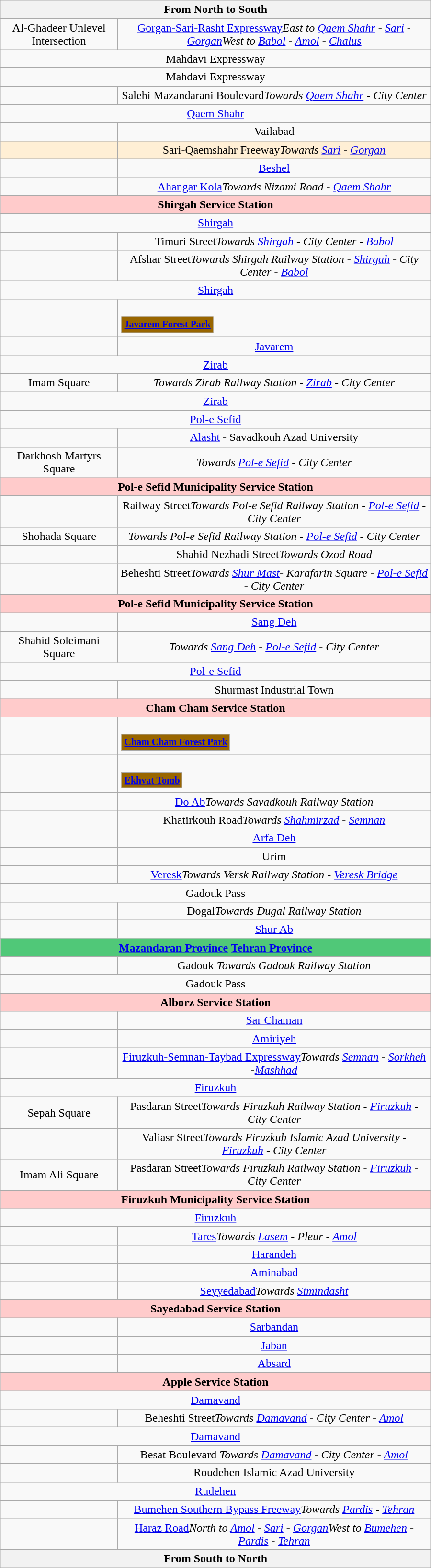<table class="wikitable" style="text-align:center" width="600px">
<tr>
<th text-align="center" colspan="3"> From North to South </th>
</tr>
<tr>
<td>Al-Ghadeer Unlevel Intersection</td>
<td> <a href='#'>Gorgan-Sari-Rasht Expressway</a><em>East to <a href='#'>Qaem Shahr</a> - <a href='#'>Sari</a> - <a href='#'>Gorgan</a></em><em>West to <a href='#'>Babol</a> - <a href='#'>Amol</a> - <a href='#'>Chalus</a></em></td>
</tr>
<tr>
<td colspan="7" style="text-align:center; background:#F5 F5 DC;">  Mahdavi Expressway </td>
</tr>
<tr>
<td colspan="7" style="text-align:center; background:#F5 F5 DC;">  Mahdavi Expressway </td>
</tr>
<tr>
<td></td>
<td> Salehi Mazandarani Boulevard<em>Towards <a href='#'>Qaem Shahr</a> - City Center</em></td>
</tr>
<tr>
<td colspan="7" style="text-align:center; background:#F5 F5 DC;">  <a href='#'>Qaem Shahr</a> </td>
</tr>
<tr>
<td></td>
<td> Vailabad</td>
</tr>
<tr>
<td style="text-align:center; background:#ffefd5;"></td>
<td style="text-align:center; background:#ffefd5;"> Sari-Qaemshahr Freeway<em>Towards <a href='#'>Sari</a> - <a href='#'>Gorgan</a></em></td>
</tr>
<tr>
<td></td>
<td> <a href='#'>Beshel</a></td>
</tr>
<tr>
<td></td>
<td> <a href='#'>Ahangar Kola</a><em>Towards Nizami Road - <a href='#'>Qaem Shahr</a></em></td>
</tr>
<tr>
<td style="text-align:center; background:#ffcbcb;" colspan="7"> <strong> Shirgah Service Station</strong></td>
</tr>
<tr>
<td colspan="7" style="text-align:center; background:#F5 F5 DC;">  <a href='#'>Shirgah</a> </td>
</tr>
<tr>
<td></td>
<td> Timuri Street<em>Towards <a href='#'>Shirgah</a> - City Center - <a href='#'>Babol</a></em></td>
</tr>
<tr>
<td></td>
<td> Afshar Street<em>Towards  Shirgah Railway Station - <a href='#'>Shirgah</a> - City Center - <a href='#'>Babol</a></em></td>
</tr>
<tr>
<td colspan="7" style="text-align:center; background:#F5 F5 DC;">  <a href='#'>Shirgah</a> </td>
</tr>
<tr>
<td></td>
<td><br><table border=0>
<tr size=40>
<td style="font-size:10pt; color:white; background:#960; text-align:center;"><strong><a href='#'><span>Javarem Forest Park </span></a></strong></td>
</tr>
</table>
</td>
</tr>
<tr>
<td></td>
<td> <a href='#'>Javarem</a></td>
</tr>
<tr>
<td colspan="7" style="text-align:center; background:#F5 F5 DC;">  <a href='#'>Zirab</a> </td>
</tr>
<tr>
<td>Imam Square</td>
<td><em>Towards  Zirab Railway Station - <a href='#'>Zirab</a> - City Center</em></td>
</tr>
<tr>
<td colspan="7" style="text-align:center; background:#F5 F5 DC;">  <a href='#'>Zirab</a> </td>
</tr>
<tr>
<td colspan="7" style="text-align:center; background:#F5 F5 DC;">  <a href='#'>Pol-e Sefid</a> </td>
</tr>
<tr>
<td></td>
<td> <a href='#'>Alasht</a> - Savadkouh Azad University</td>
</tr>
<tr>
<td>Darkhosh Martyrs Square</td>
<td><em>Towards <a href='#'>Pol-e Sefid</a> - City Center</em></td>
</tr>
<tr>
<td style="text-align:center; background:#ffcbcb;" colspan="7"> <strong>Pol-e Sefid Municipality Service Station</strong></td>
</tr>
<tr>
<td></td>
<td> Railway Street<em>Towards  Pol-e Sefid Railway Station - <a href='#'>Pol-e Sefid</a> - City Center</em></td>
</tr>
<tr>
<td>Shohada Square</td>
<td><em>Towards  Pol-e Sefid Railway Station - <a href='#'>Pol-e Sefid</a> - City Center</em></td>
</tr>
<tr>
<td></td>
<td> Shahid Nezhadi Street<em>Towards Ozod Road</em></td>
</tr>
<tr>
<td></td>
<td> Beheshti Street<em>Towards <a href='#'>Shur Mast</a>- Karafarin Square - <a href='#'>Pol-e Sefid</a> - City Center</em></td>
</tr>
<tr>
<td style="text-align:center; background:#ffcbcb;" colspan="7"> <strong>Pol-e Sefid Municipality Service Station</strong></td>
</tr>
<tr>
<td></td>
<td> <a href='#'>Sang Deh</a></td>
</tr>
<tr>
<td>Shahid Soleimani Square</td>
<td><em>Towards <a href='#'>Sang Deh</a> - <a href='#'>Pol-e Sefid</a> - City Center</em></td>
</tr>
<tr>
<td colspan="7" style="text-align:center; background:#F5 F5 DC;">  <a href='#'>Pol-e Sefid</a> </td>
</tr>
<tr>
<td></td>
<td>Shurmast Industrial Town</td>
</tr>
<tr>
<td style="text-align:center; background:#ffcbcb;" colspan="7"> <strong>Cham Cham Service Station</strong></td>
</tr>
<tr>
<td></td>
<td><br><table border=0>
<tr size=40>
<td style="font-size:10pt; color:white; background:#960; text-align:center;"><strong><a href='#'><span>Cham Cham Forest Park </span></a></strong></td>
</tr>
</table>
</td>
</tr>
<tr>
<td></td>
<td><br><table border=0>
<tr size=40>
<td style="font-size:10pt; color:white; background:#960; text-align:center;"><strong><a href='#'><span>Ekhvat Tomb </span></a></strong></td>
</tr>
</table>
</td>
</tr>
<tr>
<td></td>
<td> <a href='#'>Do Ab</a><em>Towards  Savadkouh Railway Station</em></td>
</tr>
<tr>
<td></td>
<td> Khatirkouh Road<em>Towards <a href='#'>Shahmirzad</a> - <a href='#'>Semnan</a></em></td>
</tr>
<tr>
<td></td>
<td> <a href='#'>Arfa Deh</a></td>
</tr>
<tr>
<td></td>
<td> Urim</td>
</tr>
<tr>
<td></td>
<td> <a href='#'>Veresk</a><em>Towards  Versk Railway Station - <a href='#'>Veresk Bridge</a></em></td>
</tr>
<tr>
<td colspan="7" style="text-align:center; background:#F5 F5 DC;">  Gadouk Pass </td>
</tr>
<tr>
<td></td>
<td> Dogal<em>Towards  Dugal Railway Station</em></td>
</tr>
<tr>
<td></td>
<td> <a href='#'>Shur Ab</a></td>
</tr>
<tr>
<td colspan="7" align="center" bgcolor="#50 C8 78"> <strong><a href='#'>Mazandaran Province</a></strong>  <strong><a href='#'>Tehran Province</a></strong> </td>
</tr>
<tr>
<td></td>
<td> Gadouk <em>Towards  Gadouk Railway Station</em></td>
</tr>
<tr>
<td colspan="7" style="text-align:center; background:#F5 F5 DC;">  Gadouk Pass </td>
</tr>
<tr>
<td style="text-align:center; background:#ffcbcb;" colspan="7"> <strong>Alborz Service Station</strong></td>
</tr>
<tr>
<td></td>
<td> <a href='#'>Sar Chaman</a></td>
</tr>
<tr>
<td></td>
<td> <a href='#'>Amiriyeh</a></td>
</tr>
<tr>
<td></td>
<td> <a href='#'>Firuzkuh-Semnan-Taybad Expressway</a><em>Towards <a href='#'>Semnan</a> - <a href='#'>Sorkheh</a> -<a href='#'>Mashhad</a></em></td>
</tr>
<tr>
<td colspan="7" style="text-align:center; background:#F5 F5 DC;">  <a href='#'>Firuzkuh</a> </td>
</tr>
<tr>
<td>Sepah Square</td>
<td> Pasdaran Street<em>Towards  Firuzkuh Railway Station - <a href='#'>Firuzkuh</a> - City Center</em></td>
</tr>
<tr>
<td></td>
<td> Valiasr Street<em>Towards Firuzkuh Islamic Azad University - <a href='#'>Firuzkuh</a> - City Center</em></td>
</tr>
<tr>
<td>Imam Ali Square</td>
<td> Pasdaran Street<em>Towards   Firuzkuh Railway Station - <a href='#'>Firuzkuh</a> - City Center</em></td>
</tr>
<tr>
<td style="text-align:center; background:#ffcbcb;" colspan="7"> <strong>Firuzkuh Municipality Service Station</strong></td>
</tr>
<tr>
<td colspan="7" style="text-align:center; background:#F5 F5 DC;">  <a href='#'>Firuzkuh</a> </td>
</tr>
<tr>
<td></td>
<td> <a href='#'>Tares</a><em>Towards <a href='#'>Lasem</a> - Pleur - <a href='#'>Amol</a></em></td>
</tr>
<tr>
<td></td>
<td> <a href='#'>Harandeh</a></td>
</tr>
<tr>
<td></td>
<td> <a href='#'>Aminabad</a></td>
</tr>
<tr>
<td></td>
<td> <a href='#'>Seyyedabad</a><em>Towards <a href='#'>Simindasht</a></em></td>
</tr>
<tr>
<td style="text-align:center; background:#ffcbcb;" colspan="7"> <strong>Sayedabad Service Station</strong></td>
</tr>
<tr>
<td></td>
<td> <a href='#'>Sarbandan</a></td>
</tr>
<tr>
<td></td>
<td> <a href='#'>Jaban</a></td>
</tr>
<tr>
<td></td>
<td> <a href='#'>Absard</a></td>
</tr>
<tr>
<td style="text-align:center; background:#ffcbcb;" colspan="7"> <strong> Apple Service Station</strong></td>
</tr>
<tr>
<td colspan="7" style="text-align:center; background:#F5 F5 DC;">  <a href='#'>Damavand</a> </td>
</tr>
<tr>
<td></td>
<td> Beheshti Street<em>Towards <a href='#'>Damavand</a> - City Center - <a href='#'>Amol</a></em></td>
</tr>
<tr>
<td colspan="7" style="text-align:center; background:#F5 F5 DC;">  <a href='#'>Damavand</a> </td>
</tr>
<tr>
<td></td>
<td> Besat Boulevard <em>Towards <a href='#'>Damavand</a> - City Center - <a href='#'>Amol</a></em></td>
</tr>
<tr>
<td></td>
<td>Roudehen Islamic Azad University</td>
</tr>
<tr>
<td colspan="7" style="text-align:center; background:#F5 F5 DC;">  <a href='#'>Rudehen</a> </td>
</tr>
<tr>
<td></td>
<td> <a href='#'>Bumehen Southern Bypass Freeway</a><em>Towards <a href='#'>Pardis</a> - <a href='#'>Tehran</a></em></td>
</tr>
<tr>
<td></td>
<td> <a href='#'>Haraz Road</a><em>North to <a href='#'>Amol</a> - <a href='#'>Sari</a> - <a href='#'>Gorgan</a></em><em>West to <a href='#'>Bumehen</a> - <a href='#'>Pardis</a> - <a href='#'>Tehran</a></em></td>
</tr>
<tr>
<th text-align="center" colspan="3"> From South to North </th>
</tr>
</table>
